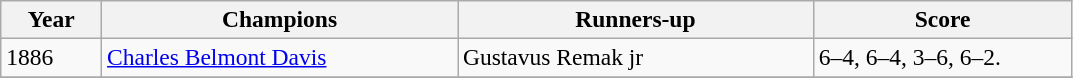<table class="wikitable" style="font-size:98%;">
<tr>
<th style="width:60px;">Year</th>
<th style="width:230px;">Champions</th>
<th style="width:230px;">Runners-up</th>
<th style="width:165px;">Score</th>
</tr>
<tr>
<td>1886</td>
<td> <a href='#'>Charles Belmont Davis</a></td>
<td> Gustavus Remak jr</td>
<td>6–4, 6–4, 3–6, 6–2.</td>
</tr>
<tr>
</tr>
</table>
